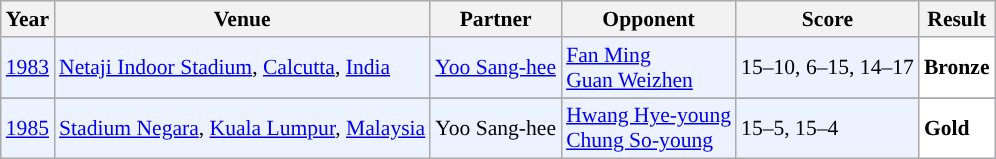<table class="sortable wikitable" style="font-size: 90%;">
<tr>
<th>Year</th>
<th>Venue</th>
<th>Partner</th>
<th>Opponent</th>
<th>Score</th>
<th>Result</th>
</tr>
<tr style="background:#ECF2FF">
<td align="center"><a href='#'>1983</a></td>
<td align="left"><a href='#'>Netaji Indoor Stadium</a>, <a href='#'>Calcutta</a>, <a href='#'>India</a></td>
<td align="left"> <a href='#'>Yoo Sang-hee</a></td>
<td align="left"> <a href='#'>Fan Ming</a><br> <a href='#'>Guan Weizhen</a></td>
<td align="left">15–10, 6–15, 14–17</td>
<td style="text-align:left; background: white"> <strong>Bronze</strong></td>
</tr>
<tr>
</tr>
<tr style="background:#ECF2FF">
<td align="center"><a href='#'>1985</a></td>
<td align="left"><a href='#'>Stadium Negara</a>, <a href='#'>Kuala Lumpur</a>, <a href='#'>Malaysia</a></td>
<td align="left"> Yoo Sang-hee</td>
<td align="left"> <a href='#'>Hwang Hye-young</a><br> <a href='#'>Chung So-young</a></td>
<td align="left">15–5, 15–4</td>
<td style="text-align:left; background: white"> <strong>Gold</strong></td>
</tr>
</table>
